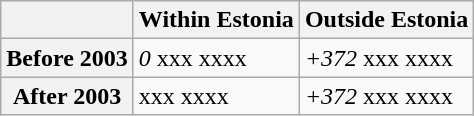<table class="wikitable">
<tr>
<th></th>
<th>Within Estonia</th>
<th>Outside Estonia</th>
</tr>
<tr>
<th>Before 2003</th>
<td><em>0</em> xxx xxxx</td>
<td><em>+372</em> xxx xxxx</td>
</tr>
<tr>
<th>After 2003</th>
<td>xxx xxxx</td>
<td><em>+372</em> xxx xxxx</td>
</tr>
</table>
